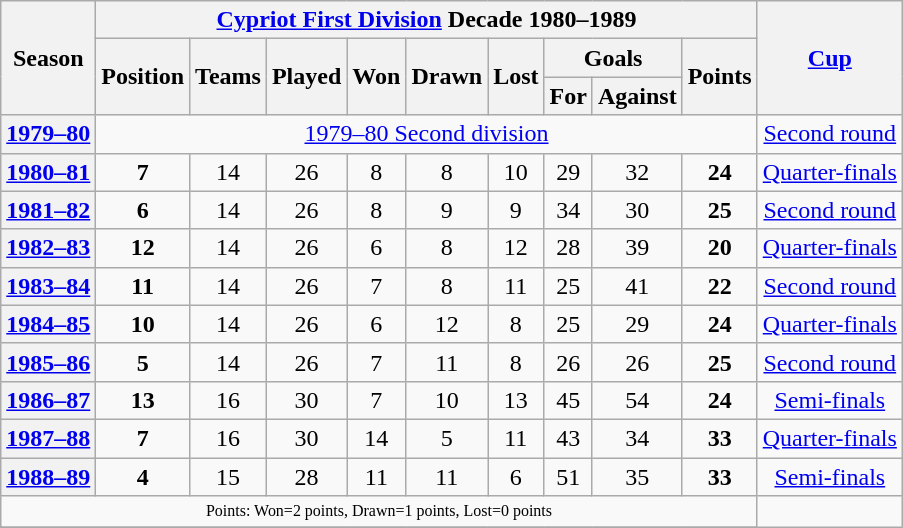<table class="wikitable" style="text-align: center">
<tr>
<th rowspan=3>Season</th>
<th colspan=9><a href='#'>Cypriot First Division</a> Decade 1980–1989</th>
<th rowspan=3><a href='#'>Cup</a></th>
</tr>
<tr>
<th rowspan=2>Position</th>
<th rowspan=2>Teams</th>
<th rowspan=2>Played</th>
<th rowspan=2>Won</th>
<th rowspan=2>Drawn</th>
<th rowspan=2>Lost</th>
<th colspan=2>Goals</th>
<th rowspan=2>Points</th>
</tr>
<tr>
<th>For</th>
<th>Against</th>
</tr>
<tr>
<th style="text-align: center;"><a href='#'>1979–80</a></th>
<td style="text-align: center;" colspan=9><a href='#'>1979–80 Second division</a></td>
<td><a href='#'>Second round</a></td>
</tr>
<tr>
<th style="text-align: center;"><a href='#'>1980–81</a></th>
<td style="text-align: center;"><strong>7</strong></td>
<td style="text-align: center;">14</td>
<td style="text-align: center;">26</td>
<td style="text-align: center;">8</td>
<td style="text-align: center;">8</td>
<td style="text-align: center;">10</td>
<td style="text-align: center;">29</td>
<td style="text-align: center;">32</td>
<td style="text-align: center;"><strong>24</strong></td>
<td><a href='#'>Quarter-finals</a></td>
</tr>
<tr>
<th style="text-align: center;"><a href='#'>1981–82</a></th>
<td style="text-align: center;"><strong>6</strong></td>
<td style="text-align: center;">14</td>
<td style="text-align: center;">26</td>
<td style="text-align: center;">8</td>
<td style="text-align: center;">9</td>
<td style="text-align: center;">9</td>
<td style="text-align: center;">34</td>
<td style="text-align: center;">30</td>
<td style="text-align: center;"><strong>25</strong></td>
<td><a href='#'>Second round</a></td>
</tr>
<tr>
<th style="text-align: center;"><a href='#'>1982–83</a></th>
<td style="text-align: center;"><strong>12</strong></td>
<td style="text-align: center;">14</td>
<td style="text-align: center;">26</td>
<td style="text-align: center;">6</td>
<td style="text-align: center;">8</td>
<td style="text-align: center;">12</td>
<td style="text-align: center;">28</td>
<td style="text-align: center;">39</td>
<td style="text-align: center;"><strong>20</strong></td>
<td><a href='#'>Quarter-finals</a></td>
</tr>
<tr>
<th style="text-align: center;"><a href='#'>1983–84</a></th>
<td style="text-align: center;"><strong>11</strong></td>
<td style="text-align: center;">14</td>
<td style="text-align: center;">26</td>
<td style="text-align: center;">7</td>
<td style="text-align: center;">8</td>
<td style="text-align: center;">11</td>
<td style="text-align: center;">25</td>
<td style="text-align: center;">41</td>
<td style="text-align: center;"><strong>22</strong></td>
<td><a href='#'>Second round</a></td>
</tr>
<tr>
<th style="text-align: center;"><a href='#'>1984–85</a></th>
<td style="text-align: center;"><strong>10</strong></td>
<td style="text-align: center;">14</td>
<td style="text-align: center;">26</td>
<td style="text-align: center;">6</td>
<td style="text-align: center;">12</td>
<td style="text-align: center;">8</td>
<td style="text-align: center;">25</td>
<td style="text-align: center;">29</td>
<td style="text-align: center;"><strong>24</strong></td>
<td><a href='#'>Quarter-finals</a></td>
</tr>
<tr>
<th style="text-align: center;"><a href='#'>1985–86</a></th>
<td style="text-align: center;"><strong>5</strong></td>
<td style="text-align: center;">14</td>
<td style="text-align: center;">26</td>
<td style="text-align: center;">7</td>
<td style="text-align: center;">11</td>
<td style="text-align: center;">8</td>
<td style="text-align: center;">26</td>
<td style="text-align: center;">26</td>
<td style="text-align: center;"><strong>25</strong></td>
<td><a href='#'>Second round</a></td>
</tr>
<tr>
<th style="text-align: center;"><a href='#'>1986–87</a></th>
<td style="text-align: center;"><strong>13</strong></td>
<td style="text-align: center;">16</td>
<td style="text-align: center;">30</td>
<td style="text-align: center;">7</td>
<td style="text-align: center;">10</td>
<td style="text-align: center;">13</td>
<td style="text-align: center;">45</td>
<td style="text-align: center;">54</td>
<td style="text-align: center;"><strong>24</strong></td>
<td><a href='#'>Semi-finals</a></td>
</tr>
<tr>
<th style="text-align: center;"><a href='#'>1987–88</a></th>
<td style="text-align: center;"><strong>7</strong></td>
<td style="text-align: center;">16</td>
<td style="text-align: center;">30</td>
<td style="text-align: center;">14</td>
<td style="text-align: center;">5</td>
<td style="text-align: center;">11</td>
<td style="text-align: center;">43</td>
<td style="text-align: center;">34</td>
<td style="text-align: center;"><strong>33</strong></td>
<td><a href='#'>Quarter-finals</a></td>
</tr>
<tr>
<th style="text-align: center;"><a href='#'>1988–89</a></th>
<td style="text-align: center;"><strong>4</strong></td>
<td style="text-align: center;">15</td>
<td style="text-align: center;">28</td>
<td style="text-align: center;">11</td>
<td style="text-align: center;">11</td>
<td style="text-align: center;">6</td>
<td style="text-align: center;">51</td>
<td style="text-align: center;">35</td>
<td style="text-align: center;"><strong>33</strong></td>
<td><a href='#'>Semi-finals</a></td>
</tr>
<tr>
<td colspan=10 style="font-size:80%"><small>Points: Won=2 points, Drawn=1 points, Lost=0 points </small></td>
</tr>
<tr>
</tr>
</table>
